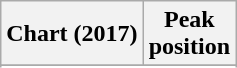<table class="wikitable sortable plainrowheaders" style="text-align:center">
<tr>
<th scope="col">Chart (2017)</th>
<th scope="col">Peak<br> position</th>
</tr>
<tr>
</tr>
<tr>
</tr>
<tr>
</tr>
</table>
